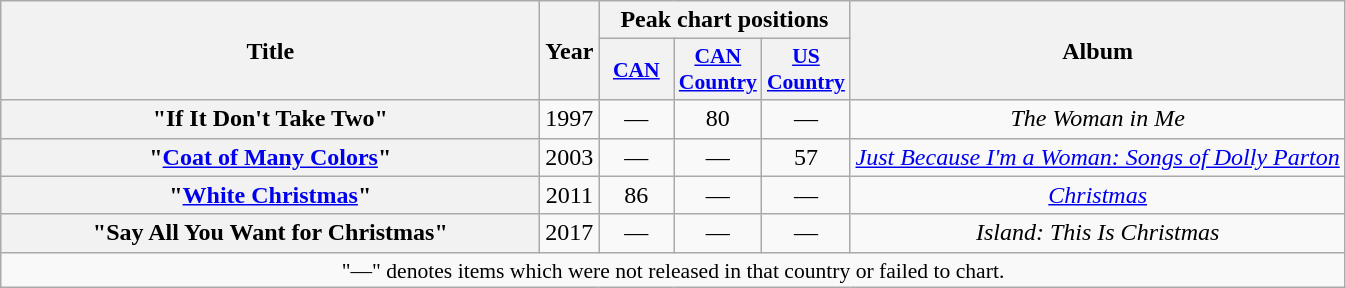<table class="wikitable plainrowheaders" style="text-align:center;">
<tr>
<th scope="col" rowspan="2" style="width:22em;">Title</th>
<th scope="col" rowspan="2">Year</th>
<th scope="col" colspan="3">Peak chart positions</th>
<th scope="col" rowspan="2">Album</th>
</tr>
<tr>
<th scope="col" style="width:3.0em;font-size:90%;"><a href='#'>CAN</a><br></th>
<th scope="col" style="width:3.0em;font-size:90%;"><a href='#'>CAN<br>Country</a><br></th>
<th scope="col" style="width:3.0em;font-size:90%;"><a href='#'>US<br>Country</a><br></th>
</tr>
<tr>
<th scope="row">"If It Don't Take Two"</th>
<td>1997</td>
<td>—</td>
<td>80</td>
<td>—</td>
<td><em>The Woman in Me</em></td>
</tr>
<tr>
<th scope="row">"<a href='#'>Coat of Many Colors</a>"<br></th>
<td>2003</td>
<td>—</td>
<td>—</td>
<td>57</td>
<td><em><a href='#'>Just Because I'm a Woman: Songs of Dolly Parton</a></em></td>
</tr>
<tr>
<th scope="row">"<a href='#'>White Christmas</a>"<br></th>
<td>2011</td>
<td>86</td>
<td>—</td>
<td>—</td>
<td><em><a href='#'>Christmas</a></em></td>
</tr>
<tr>
<th scope="row">"Say All You Want for Christmas"<br></th>
<td>2017</td>
<td>—</td>
<td>—</td>
<td>—</td>
<td><em>Island: This Is Christmas</em></td>
</tr>
<tr>
<td colspan="6" style="font-size:90%">"—" denotes items which were not released in that country or failed to chart.</td>
</tr>
</table>
